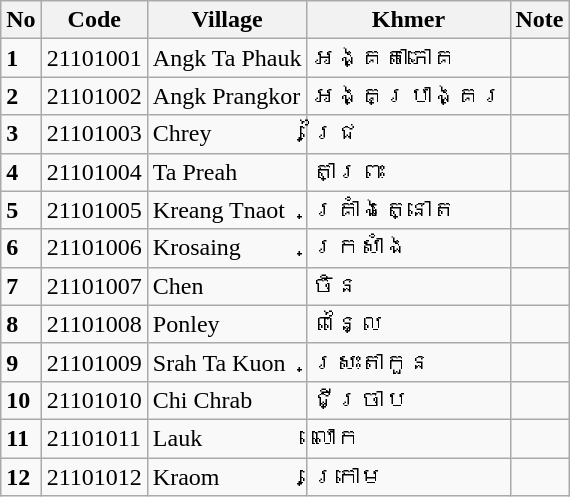<table class="wikitable">
<tr>
<th>No</th>
<th>Code</th>
<th>Village</th>
<th>Khmer</th>
<th>Note</th>
</tr>
<tr>
<td><strong>1</strong></td>
<td>21101001</td>
<td>Angk Ta Phauk</td>
<td>អង្គតាភោគ</td>
<td></td>
</tr>
<tr>
<td><strong>2</strong></td>
<td>21101002</td>
<td>Angk Prangkor</td>
<td>អង្គប្រាង្គរ</td>
<td></td>
</tr>
<tr>
<td><strong>3</strong></td>
<td>21101003</td>
<td>Chrey</td>
<td>ជ្រៃ</td>
<td></td>
</tr>
<tr>
<td><strong>4</strong></td>
<td>21101004</td>
<td>Ta Preah</td>
<td>តាព្រះ</td>
<td></td>
</tr>
<tr>
<td><strong>5</strong></td>
<td>21101005</td>
<td>Kreang Tnaot</td>
<td>គ្រាំងត្នោត</td>
<td></td>
</tr>
<tr>
<td><strong>6</strong></td>
<td>21101006</td>
<td>Krosaing</td>
<td>ក្រសាំង</td>
<td></td>
</tr>
<tr>
<td><strong>7</strong></td>
<td>21101007</td>
<td>Chen</td>
<td>ចិន</td>
<td></td>
</tr>
<tr>
<td><strong>8</strong></td>
<td>21101008</td>
<td>Ponley</td>
<td>ពន្លៃ</td>
<td></td>
</tr>
<tr>
<td><strong>9</strong></td>
<td>21101009</td>
<td>Srah Ta Kuon</td>
<td>ស្រះតាកួន</td>
<td></td>
</tr>
<tr>
<td><strong>10</strong></td>
<td>21101010</td>
<td>Chi Chrab</td>
<td>ជីច្រាប</td>
<td></td>
</tr>
<tr>
<td><strong>11</strong></td>
<td>21101011</td>
<td>Lauk</td>
<td>លោក</td>
<td></td>
</tr>
<tr>
<td><strong>12</strong></td>
<td>21101012</td>
<td>Kraom</td>
<td>ក្រោម</td>
<td></td>
</tr>
</table>
